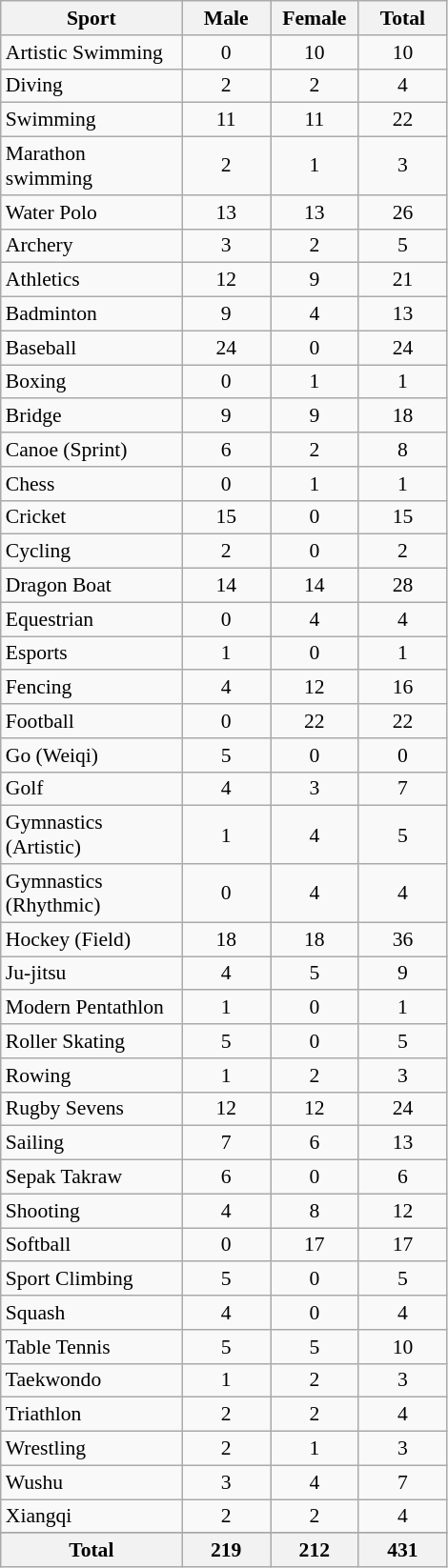<table class="wikitable sortable" style="font-size:90%; text-align:center;">
<tr>
<th width=120>Sport</th>
<th width=55>Male</th>
<th width=55>Female</th>
<th width=55>Total</th>
</tr>
<tr>
<td align=left>Artistic Swimming</td>
<td>0</td>
<td>10</td>
<td>10</td>
</tr>
<tr>
<td align=left>Diving</td>
<td>2</td>
<td>2</td>
<td>4</td>
</tr>
<tr>
<td align=left>Swimming</td>
<td>11</td>
<td>11</td>
<td>22</td>
</tr>
<tr>
<td align=left>Marathon swimming</td>
<td>2</td>
<td>1</td>
<td>3</td>
</tr>
<tr>
<td align=left>Water Polo</td>
<td>13</td>
<td>13</td>
<td>26</td>
</tr>
<tr>
<td align=left>Archery</td>
<td>3</td>
<td>2</td>
<td>5</td>
</tr>
<tr>
<td align=left>Athletics</td>
<td>12</td>
<td>9</td>
<td>21</td>
</tr>
<tr>
<td align=left>Badminton</td>
<td>9</td>
<td>4</td>
<td>13</td>
</tr>
<tr>
<td align=left>Baseball</td>
<td>24</td>
<td>0</td>
<td>24</td>
</tr>
<tr>
<td align=left>Boxing</td>
<td>0</td>
<td>1</td>
<td>1</td>
</tr>
<tr>
<td align=left>Bridge</td>
<td>9</td>
<td>9</td>
<td>18</td>
</tr>
<tr>
<td align=left>Canoe (Sprint)</td>
<td>6</td>
<td>2</td>
<td>8</td>
</tr>
<tr>
<td align=left>Chess</td>
<td>0</td>
<td>1</td>
<td>1</td>
</tr>
<tr>
<td align=left>Cricket</td>
<td>15</td>
<td>0</td>
<td>15</td>
</tr>
<tr>
<td align=left>Cycling</td>
<td>2</td>
<td>0</td>
<td>2</td>
</tr>
<tr>
<td align=left>Dragon Boat</td>
<td>14</td>
<td>14</td>
<td>28</td>
</tr>
<tr>
<td align=left>Equestrian</td>
<td>0</td>
<td>4</td>
<td>4</td>
</tr>
<tr>
<td align=left>Esports</td>
<td>1</td>
<td>0</td>
<td>1</td>
</tr>
<tr>
<td align=left>Fencing</td>
<td>4</td>
<td>12</td>
<td>16</td>
</tr>
<tr>
<td align=left>Football</td>
<td>0</td>
<td>22</td>
<td>22</td>
</tr>
<tr>
<td align=left>Go (Weiqi)</td>
<td>5</td>
<td>0</td>
<td>0</td>
</tr>
<tr>
<td align=left>Golf</td>
<td>4</td>
<td>3</td>
<td>7</td>
</tr>
<tr>
<td align=left>Gymnastics (Artistic)</td>
<td>1</td>
<td>4</td>
<td>5</td>
</tr>
<tr>
<td align=left>Gymnastics (Rhythmic)</td>
<td>0</td>
<td>4</td>
<td>4</td>
</tr>
<tr>
<td align=left>Hockey (Field)</td>
<td>18</td>
<td>18</td>
<td>36</td>
</tr>
<tr>
<td align=left>Ju-jitsu</td>
<td>4</td>
<td>5</td>
<td>9</td>
</tr>
<tr>
<td align=left>Modern Pentathlon</td>
<td>1</td>
<td>0</td>
<td>1</td>
</tr>
<tr>
<td align=left>Roller Skating</td>
<td>5</td>
<td>0</td>
<td>5</td>
</tr>
<tr>
<td align=left>Rowing</td>
<td>1</td>
<td>2</td>
<td>3</td>
</tr>
<tr>
<td align=left>Rugby Sevens</td>
<td>12</td>
<td>12</td>
<td>24</td>
</tr>
<tr>
<td align=left>Sailing</td>
<td>7</td>
<td>6</td>
<td>13</td>
</tr>
<tr>
<td align=left>Sepak Takraw</td>
<td>6</td>
<td>0</td>
<td>6</td>
</tr>
<tr>
<td align=left>Shooting</td>
<td>4</td>
<td>8</td>
<td>12</td>
</tr>
<tr>
<td align=left>Softball</td>
<td>0</td>
<td>17</td>
<td>17</td>
</tr>
<tr>
<td align=left>Sport Climbing</td>
<td>5</td>
<td>0</td>
<td>5</td>
</tr>
<tr>
<td align=left>Squash</td>
<td>4</td>
<td>0</td>
<td>4</td>
</tr>
<tr>
<td align=left>Table Tennis</td>
<td>5</td>
<td>5</td>
<td>10</td>
</tr>
<tr>
<td align=left>Taekwondo</td>
<td>1</td>
<td>2</td>
<td>3</td>
</tr>
<tr>
<td align=left>Triathlon</td>
<td>2</td>
<td>2</td>
<td>4</td>
</tr>
<tr>
<td align=left>Wrestling</td>
<td>2</td>
<td>1</td>
<td>3</td>
</tr>
<tr>
<td align=left>Wushu</td>
<td>3</td>
<td>4</td>
<td>7</td>
</tr>
<tr>
<td align=left>Xiangqi</td>
<td>2</td>
<td>2</td>
<td>4</td>
</tr>
<tr>
</tr>
<tr class="sortbottom">
<th>Total</th>
<th>219</th>
<th>212</th>
<th>431</th>
</tr>
</table>
